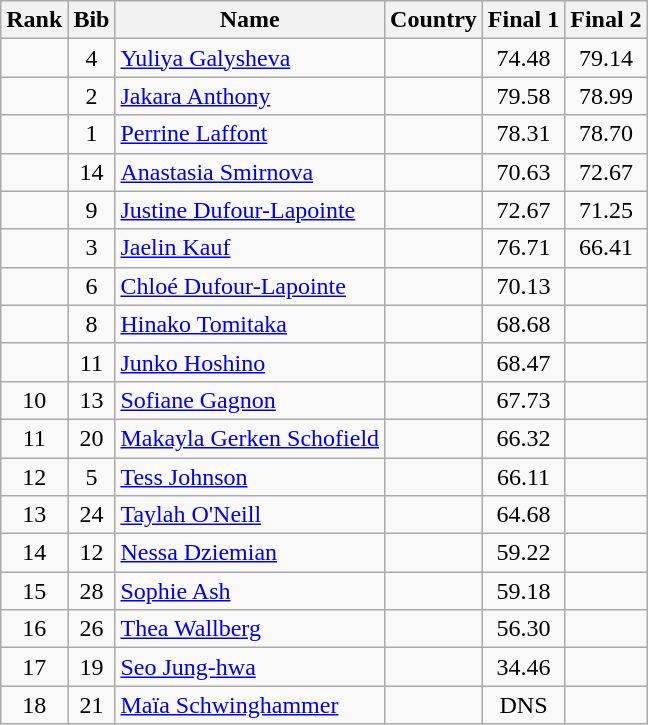<table class="wikitable sortable" style="text-align:center">
<tr>
<th>Rank</th>
<th>Bib</th>
<th>Name</th>
<th>Country</th>
<th>Final 1</th>
<th>Final 2</th>
</tr>
<tr>
<td></td>
<td>4</td>
<td align=left><a href='#'>Yuliya Galysheva</a></td>
<td align=left></td>
<td>74.48</td>
<td>79.14</td>
</tr>
<tr>
<td></td>
<td>2</td>
<td align=left><a href='#'>Jakara Anthony</a></td>
<td align=left></td>
<td>79.58</td>
<td>78.99</td>
</tr>
<tr>
<td></td>
<td>1</td>
<td align=left><a href='#'>Perrine Laffont</a></td>
<td align=left></td>
<td>78.31</td>
<td>78.70</td>
</tr>
<tr>
<td></td>
<td>14</td>
<td align=left><a href='#'>Anastasia Smirnova</a></td>
<td align=left></td>
<td>70.63</td>
<td>72.67</td>
</tr>
<tr>
<td></td>
<td>9</td>
<td align=left><a href='#'>Justine Dufour-Lapointe</a></td>
<td align=left></td>
<td>72.67</td>
<td>71.25</td>
</tr>
<tr>
<td></td>
<td>3</td>
<td align=left><a href='#'>Jaelin Kauf</a></td>
<td align=left></td>
<td>76.71</td>
<td>66.41</td>
</tr>
<tr>
<td></td>
<td>6</td>
<td align=left><a href='#'>Chloé Dufour-Lapointe</a></td>
<td align=left></td>
<td>70.13</td>
<td></td>
</tr>
<tr>
<td></td>
<td>8</td>
<td align=left><a href='#'>Hinako Tomitaka</a></td>
<td align=left></td>
<td>68.68</td>
<td></td>
</tr>
<tr>
<td></td>
<td>11</td>
<td align=left><a href='#'>Junko Hoshino</a></td>
<td align=left></td>
<td>68.47</td>
<td></td>
</tr>
<tr>
<td>10</td>
<td>13</td>
<td align=left><a href='#'>Sofiane Gagnon</a></td>
<td align=left></td>
<td>67.73</td>
<td></td>
</tr>
<tr>
<td>11</td>
<td>20</td>
<td align=left><a href='#'>Makayla Gerken Schofield</a></td>
<td align=left></td>
<td>66.32</td>
<td></td>
</tr>
<tr>
<td>12</td>
<td>5</td>
<td align=left><a href='#'>Tess Johnson</a></td>
<td align=left></td>
<td>66.11</td>
<td></td>
</tr>
<tr>
<td>13</td>
<td>24</td>
<td align=left><a href='#'>Taylah O'Neill</a></td>
<td align=left></td>
<td>64.68</td>
<td></td>
</tr>
<tr>
<td>14</td>
<td>12</td>
<td align=left><a href='#'>Nessa Dziemian</a></td>
<td align=left></td>
<td>59.22</td>
<td></td>
</tr>
<tr>
<td>15</td>
<td>28</td>
<td align=left><a href='#'>Sophie Ash</a></td>
<td align=left></td>
<td>59.18</td>
<td></td>
</tr>
<tr>
<td>16</td>
<td>26</td>
<td align=left><a href='#'>Thea Wallberg</a></td>
<td align=left></td>
<td>56.30</td>
<td></td>
</tr>
<tr>
<td>17</td>
<td>19</td>
<td align=left><a href='#'>Seo Jung-hwa</a></td>
<td align=left></td>
<td>34.46</td>
<td></td>
</tr>
<tr>
<td>18</td>
<td>21</td>
<td align=left><a href='#'>Maïa Schwinghammer</a></td>
<td align=left></td>
<td>DNS</td>
<td></td>
</tr>
</table>
